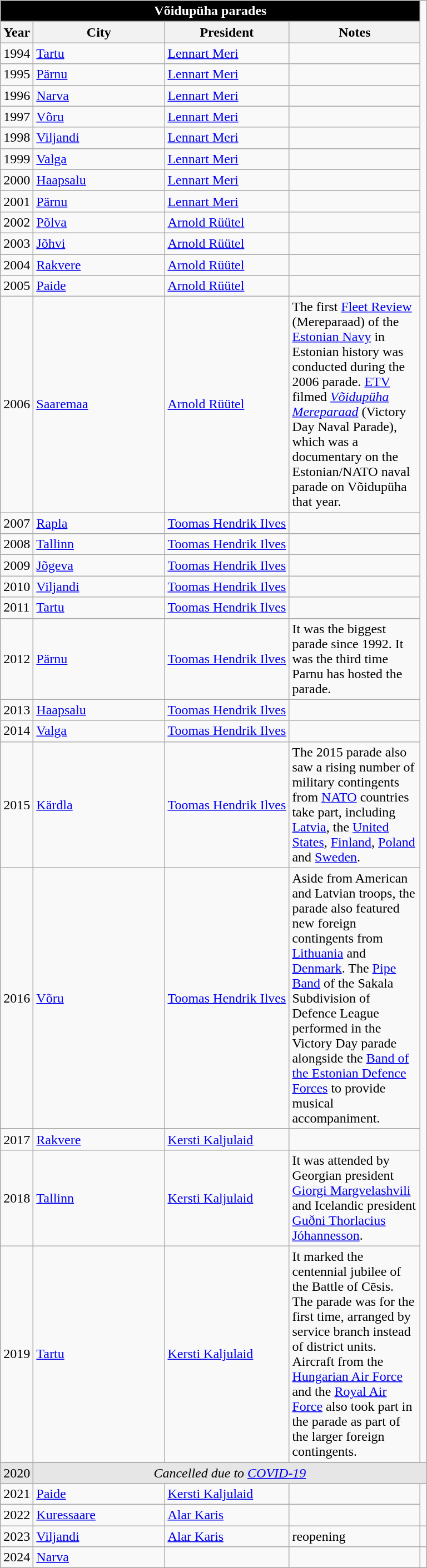<table class="wikitable mw-collapsible mw-collapsed" cellspacing="0" cellpadding="0">
<tr>
<td colspan="4" bgcolor="black" align="center" style="color:white;"><strong>Võidupüha parades</strong></td>
</tr>
<tr bgcolor=#efefef>
<th rowspan="1">Year</th>
<th rowspan="1" width="150" align="center">City</th>
<th colspan="1" align="center">President</th>
<th rowspan="1" width="150" align="center">Notes</th>
</tr>
<tr>
<td>1994</td>
<td><a href='#'>Tartu</a></td>
<td><a href='#'>Lennart Meri</a></td>
<td></td>
</tr>
<tr>
<td>1995</td>
<td><a href='#'>Pärnu</a></td>
<td><a href='#'>Lennart Meri</a></td>
<td></td>
</tr>
<tr>
<td>1996</td>
<td><a href='#'>Narva</a></td>
<td><a href='#'>Lennart Meri</a></td>
<td></td>
</tr>
<tr>
<td>1997</td>
<td><a href='#'>Võru</a></td>
<td><a href='#'>Lennart Meri</a></td>
<td></td>
</tr>
<tr>
<td>1998</td>
<td><a href='#'>Viljandi</a></td>
<td><a href='#'>Lennart Meri</a></td>
<td></td>
</tr>
<tr>
<td>1999</td>
<td><a href='#'>Valga</a></td>
<td><a href='#'>Lennart Meri</a></td>
<td></td>
</tr>
<tr>
<td>2000</td>
<td><a href='#'>Haapsalu</a></td>
<td><a href='#'>Lennart Meri</a></td>
<td></td>
</tr>
<tr>
<td>2001</td>
<td><a href='#'>Pärnu</a></td>
<td><a href='#'>Lennart Meri</a></td>
<td></td>
</tr>
<tr>
<td>2002</td>
<td><a href='#'>Põlva</a></td>
<td><a href='#'>Arnold Rüütel</a></td>
<td></td>
</tr>
<tr>
<td>2003</td>
<td><a href='#'>Jõhvi</a></td>
<td><a href='#'>Arnold Rüütel</a></td>
<td></td>
</tr>
<tr>
<td>2004</td>
<td><a href='#'>Rakvere</a></td>
<td><a href='#'>Arnold Rüütel</a></td>
<td></td>
</tr>
<tr>
<td>2005</td>
<td><a href='#'>Paide</a></td>
<td><a href='#'>Arnold Rüütel</a></td>
<td></td>
</tr>
<tr>
<td>2006</td>
<td><a href='#'>Saaremaa</a></td>
<td><a href='#'>Arnold Rüütel</a></td>
<td>The first <a href='#'>Fleet Review</a> (Mereparaad) of the <a href='#'>Estonian Navy</a> in Estonian history was conducted during the 2006 parade. <a href='#'>ETV</a> filmed <em><a href='#'>Võidupüha Mereparaad</a></em> (Victory Day Naval Parade), which was a documentary on the Estonian/NATO naval parade on Võidupüha that year.</td>
</tr>
<tr>
<td>2007</td>
<td><a href='#'>Rapla</a></td>
<td><a href='#'>Toomas Hendrik Ilves</a></td>
<td></td>
</tr>
<tr>
<td>2008</td>
<td><a href='#'>Tallinn</a></td>
<td><a href='#'>Toomas Hendrik Ilves</a></td>
<td></td>
</tr>
<tr>
<td>2009</td>
<td><a href='#'>Jõgeva</a></td>
<td><a href='#'>Toomas Hendrik Ilves</a></td>
<td></td>
</tr>
<tr>
<td>2010</td>
<td><a href='#'>Viljandi</a></td>
<td><a href='#'>Toomas Hendrik Ilves</a></td>
<td></td>
</tr>
<tr>
<td>2011</td>
<td><a href='#'>Tartu</a></td>
<td><a href='#'>Toomas Hendrik Ilves</a></td>
<td></td>
</tr>
<tr>
<td>2012</td>
<td><a href='#'>Pärnu</a></td>
<td><a href='#'>Toomas Hendrik Ilves</a></td>
<td>It was the biggest parade since 1992. It was the third time Parnu has hosted the parade.</td>
</tr>
<tr>
<td>2013</td>
<td><a href='#'>Haapsalu</a></td>
<td><a href='#'>Toomas Hendrik Ilves</a></td>
<td></td>
</tr>
<tr>
<td>2014</td>
<td><a href='#'>Valga</a></td>
<td><a href='#'>Toomas Hendrik Ilves</a></td>
<td></td>
</tr>
<tr>
<td>2015</td>
<td><a href='#'>Kärdla</a></td>
<td><a href='#'>Toomas Hendrik Ilves</a></td>
<td>The 2015 parade also saw a rising number of military contingents from <a href='#'>NATO</a> countries take part, including <a href='#'>Latvia</a>, the <a href='#'>United States</a>, <a href='#'>Finland</a>, <a href='#'>Poland</a> and <a href='#'>Sweden</a>.</td>
</tr>
<tr>
<td>2016</td>
<td><a href='#'>Võru</a></td>
<td><a href='#'>Toomas Hendrik Ilves</a></td>
<td>Aside from American and Latvian troops, the parade also featured new foreign contingents from <a href='#'>Lithuania</a> and <a href='#'>Denmark</a>. The <a href='#'>Pipe Band</a> of the Sakala Subdivision of Defence League performed in the Victory Day parade alongside the <a href='#'>Band of the Estonian Defence Forces</a> to provide musical accompaniment.</td>
</tr>
<tr>
<td>2017</td>
<td><a href='#'>Rakvere</a></td>
<td><a href='#'>Kersti Kaljulaid</a></td>
<td></td>
</tr>
<tr>
<td>2018</td>
<td><a href='#'>Tallinn</a></td>
<td><a href='#'>Kersti Kaljulaid</a></td>
<td>It was attended by Georgian president <a href='#'>Giorgi Margvelashvili</a> and Icelandic president <a href='#'>Guðni Thorlacius Jóhannesson</a>.</td>
</tr>
<tr>
<td>2019</td>
<td><a href='#'>Tartu</a></td>
<td><a href='#'>Kersti Kaljulaid</a></td>
<td>It marked the centennial jubilee of the Battle of Cēsis. The parade was for the first time, arranged by service branch instead of district units. Aircraft from the <a href='#'>Hungarian Air Force</a> and the <a href='#'>Royal Air Force</a> also took part in the parade as part of the larger foreign contingents.</td>
</tr>
<tr>
</tr>
<tr style="background:#e6e6e6">
<td>2020</td>
<td colspan="4" align="center"><em>Cancelled due to <a href='#'>COVID-19</a></em></td>
</tr>
<tr>
<td>2021</td>
<td><a href='#'>Paide</a></td>
<td><a href='#'>Kersti Kaljulaid</a></td>
<td></td>
</tr>
<tr>
<td>2022</td>
<td><a href='#'>Kuressaare</a></td>
<td><a href='#'>Alar Karis</a></td>
<td></td>
</tr>
<tr>
<td>2023</td>
<td><a href='#'>Viljandi</a></td>
<td><a href='#'>Alar Karis</a></td>
<td>reopening </td>
<td></td>
</tr>
<tr>
<td>2024</td>
<td><a href='#'>Narva</a></td>
<td></td>
<td></td>
<td></td>
</tr>
</table>
